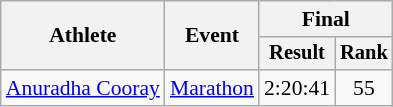<table class="wikitable" style="font-size:90%">
<tr>
<th rowspan="2">Athlete</th>
<th rowspan="2">Event</th>
<th colspan="2">Final</th>
</tr>
<tr style="font-size:95%">
<th>Result</th>
<th>Rank</th>
</tr>
<tr align=center>
<td align=left><a href='#'>Anuradha Cooray</a></td>
<td align=left><a href='#'>Marathon</a></td>
<td>2:20:41</td>
<td>55</td>
</tr>
</table>
